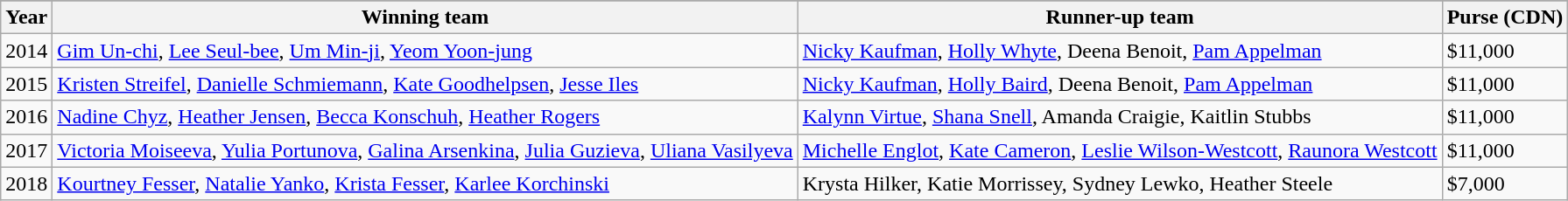<table class="wikitable">
<tr>
</tr>
<tr>
<th scope="col">Year</th>
<th scope="col">Winning team</th>
<th scope="col">Runner-up team</th>
<th scope="col">Purse (CDN)</th>
</tr>
<tr>
<td>2014</td>
<td> <a href='#'>Gim Un-chi</a>, <a href='#'>Lee Seul-bee</a>, <a href='#'>Um Min-ji</a>, <a href='#'>Yeom Yoon-jung</a></td>
<td> <a href='#'>Nicky Kaufman</a>, <a href='#'>Holly Whyte</a>, Deena Benoit, <a href='#'>Pam Appelman</a></td>
<td>$11,000</td>
</tr>
<tr>
<td>2015</td>
<td> <a href='#'>Kristen Streifel</a>, <a href='#'>Danielle Schmiemann</a>, <a href='#'>Kate Goodhelpsen</a>, <a href='#'>Jesse Iles</a></td>
<td> <a href='#'>Nicky Kaufman</a>, <a href='#'>Holly Baird</a>, Deena Benoit, <a href='#'>Pam Appelman</a></td>
<td>$11,000</td>
</tr>
<tr>
<td>2016</td>
<td> <a href='#'>Nadine Chyz</a>, <a href='#'>Heather Jensen</a>, <a href='#'>Becca Konschuh</a>, <a href='#'>Heather Rogers</a></td>
<td> <a href='#'>Kalynn Virtue</a>, <a href='#'>Shana Snell</a>, Amanda Craigie, Kaitlin Stubbs</td>
<td>$11,000</td>
</tr>
<tr>
<td>2017</td>
<td> <a href='#'>Victoria Moiseeva</a>, <a href='#'>Yulia Portunova</a>, <a href='#'>Galina Arsenkina</a>, <a href='#'>Julia Guzieva</a>, <a href='#'>Uliana Vasilyeva</a></td>
<td> <a href='#'>Michelle Englot</a>, <a href='#'>Kate Cameron</a>, <a href='#'>Leslie Wilson-Westcott</a>, <a href='#'>Raunora Westcott</a></td>
<td>$11,000</td>
</tr>
<tr>
<td>2018</td>
<td> <a href='#'>Kourtney Fesser</a>, <a href='#'>Natalie Yanko</a>, <a href='#'>Krista Fesser</a>, <a href='#'>Karlee Korchinski</a></td>
<td> Krysta Hilker, Katie Morrissey, Sydney Lewko, Heather Steele</td>
<td>$7,000</td>
</tr>
</table>
